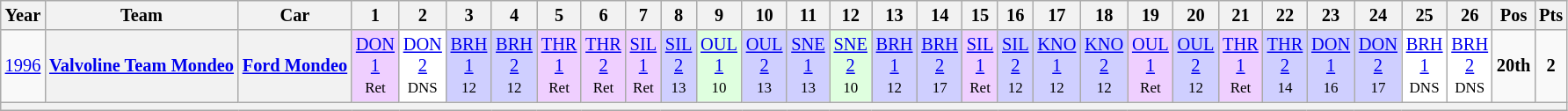<table class="wikitable" style="text-align:center; font-size:85%">
<tr>
<th>Year</th>
<th>Team</th>
<th>Car</th>
<th>1</th>
<th>2</th>
<th>3</th>
<th>4</th>
<th>5</th>
<th>6</th>
<th>7</th>
<th>8</th>
<th>9</th>
<th>10</th>
<th>11</th>
<th>12</th>
<th>13</th>
<th>14</th>
<th>15</th>
<th>16</th>
<th>17</th>
<th>18</th>
<th>19</th>
<th>20</th>
<th>21</th>
<th>22</th>
<th>23</th>
<th>24</th>
<th>25</th>
<th>26</th>
<th>Pos</th>
<th>Pts</th>
</tr>
<tr>
<td><a href='#'>1996</a></td>
<th nowrap><a href='#'>Valvoline Team Mondeo</a></th>
<th nowrap><a href='#'>Ford Mondeo</a></th>
<td style="background:#EFCFFF;"><a href='#'>DON<br>1</a><br><small>Ret</small></td>
<td style="background:#FFFFFF;"><a href='#'>DON<br>2</a><br><small>DNS</small></td>
<td style="background:#CFCFFF;"><a href='#'>BRH<br>1</a><br><small>12</small></td>
<td style="background:#CFCFFF;"><a href='#'>BRH<br>2</a><br><small>12</small></td>
<td style="background:#EFCFFF;"><a href='#'>THR<br>1</a><br><small>Ret</small></td>
<td style="background:#EFCFFF;"><a href='#'>THR<br>2</a><br><small>Ret</small></td>
<td style="background:#EFCFFF;"><a href='#'>SIL<br>1</a><br><small>Ret</small></td>
<td style="background:#CFCFFF;"><a href='#'>SIL<br>2</a><br><small>13</small></td>
<td style="background:#DFFFDF;"><a href='#'>OUL<br>1</a><br><small>10</small></td>
<td style="background:#CFCFFF;"><a href='#'>OUL<br>2</a><br><small>13</small></td>
<td style="background:#CFCFFF;"><a href='#'>SNE<br>1</a><br><small>13</small></td>
<td style="background:#DFFFDF;"><a href='#'>SNE<br>2</a><br><small>10</small></td>
<td style="background:#CFCFFF;"><a href='#'>BRH<br>1</a><br><small>12</small></td>
<td style="background:#CFCFFF;"><a href='#'>BRH<br>2</a><br><small>17</small></td>
<td style="background:#EFCFFF;"><a href='#'>SIL<br>1</a><br><small>Ret</small></td>
<td style="background:#CFCFFF;"><a href='#'>SIL<br>2</a><br><small>12</small></td>
<td style="background:#CFCFFF;"><a href='#'>KNO<br>1</a><br><small>12</small></td>
<td style="background:#CFCFFF;"><a href='#'>KNO<br>2</a><br><small>12</small></td>
<td style="background:#EFCFFF;"><a href='#'>OUL<br>1</a><br><small>Ret</small></td>
<td style="background:#CFCFFF;"><a href='#'>OUL<br>2</a><br><small>12</small></td>
<td style="background:#EFCFFF;"><a href='#'>THR<br>1</a><br><small>Ret</small></td>
<td style="background:#CFCFFF;"><a href='#'>THR<br>2</a><br><small>14</small></td>
<td style="background:#CFCFFF;"><a href='#'>DON<br>1</a><br><small>16</small></td>
<td style="background:#CFCFFF;"><a href='#'>DON<br>2</a><br><small>17</small></td>
<td style="background:#FFFFFF;"><a href='#'>BRH<br>1</a><br><small>DNS</small></td>
<td style="background:#FFFFFF;"><a href='#'>BRH<br>2</a><br><small>DNS</small></td>
<td><strong>20th</strong></td>
<td><strong>2</strong></td>
</tr>
<tr>
<th colspan="31"></th>
</tr>
</table>
